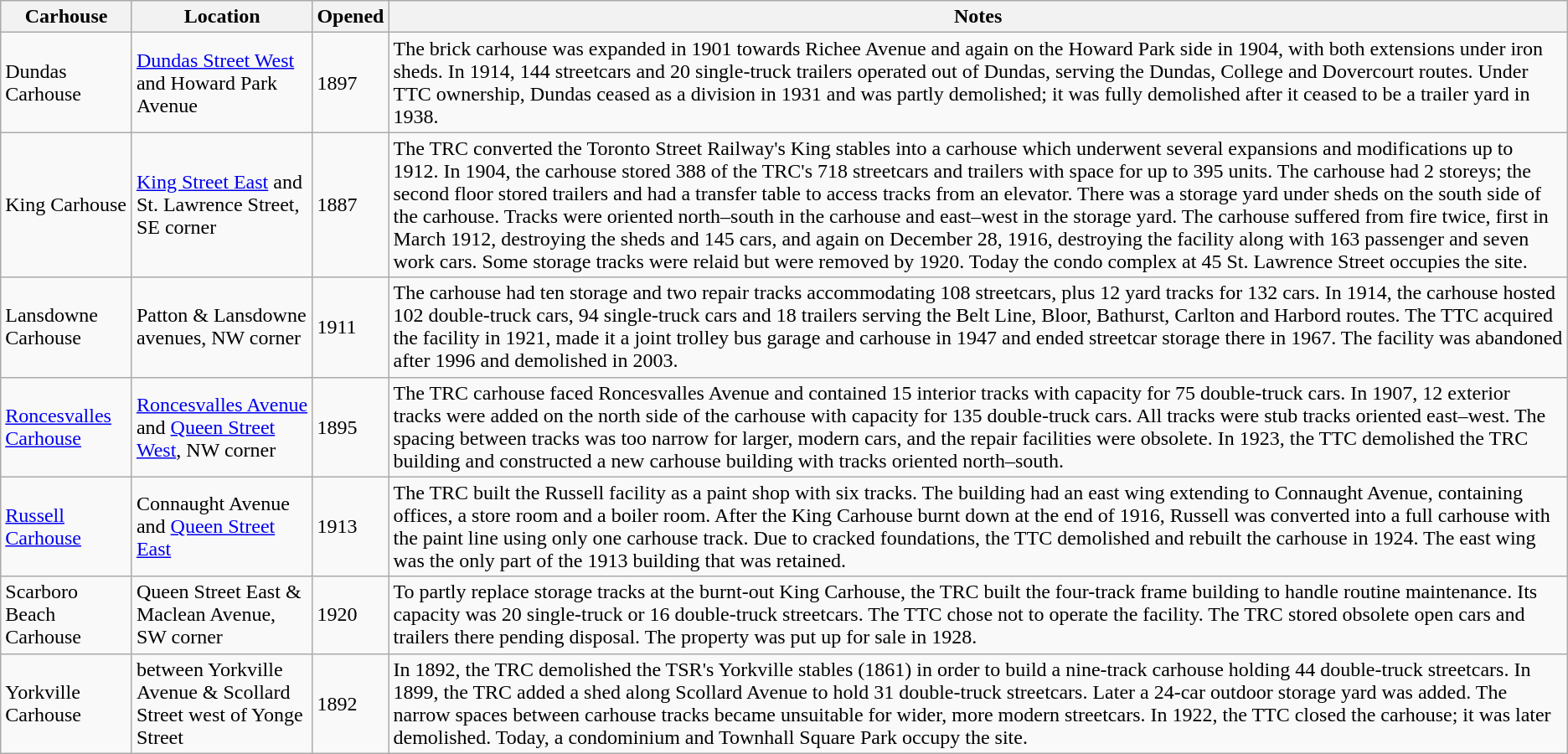<table class="wikitable">
<tr>
<th>Carhouse</th>
<th>Location</th>
<th>Opened</th>
<th>Notes</th>
</tr>
<tr>
<td>Dundas Carhouse</td>
<td><a href='#'>Dundas Street West</a> and Howard Park Avenue</td>
<td>1897</td>
<td>The brick carhouse was expanded in 1901 towards Richee Avenue and again on the Howard Park side in 1904, with both extensions under iron sheds. In 1914, 144 streetcars and 20 single-truck trailers operated out of Dundas, serving the Dundas, College and Dovercourt routes. Under TTC ownership, Dundas ceased as a division in 1931 and was partly demolished; it was fully demolished after it ceased to be a trailer yard in 1938.</td>
</tr>
<tr>
<td>King Carhouse</td>
<td><a href='#'>King Street East</a> and St. Lawrence Street, SE corner</td>
<td>1887</td>
<td>The TRC converted the Toronto Street Railway's King stables into a carhouse which underwent several expansions and modifications up to 1912. In 1904, the carhouse stored 388 of the TRC's 718 streetcars and trailers with space for up to 395 units. The carhouse had 2 storeys; the second floor stored trailers and had a transfer table to access tracks from an elevator. There was a storage yard under sheds on the south side of the carhouse. Tracks were oriented north–south in the carhouse and east–west in the storage yard. The carhouse suffered from fire twice, first in March 1912, destroying the sheds and 145 cars, and again on December 28, 1916, destroying the facility along with 163 passenger and seven work cars. Some storage tracks were relaid but were removed by 1920. Today the condo complex at 45 St. Lawrence Street occupies the site.</td>
</tr>
<tr>
<td>Lansdowne Carhouse</td>
<td>Patton & Lansdowne avenues, NW corner</td>
<td>1911</td>
<td>The carhouse had ten storage and two repair tracks accommodating 108 streetcars, plus 12 yard tracks for 132 cars. In 1914, the carhouse hosted 102 double-truck cars, 94 single-truck cars and 18 trailers serving the Belt Line, Bloor, Bathurst, Carlton and Harbord routes. The TTC acquired the facility in 1921, made it a joint trolley bus garage and carhouse in 1947 and ended streetcar storage there in 1967. The facility was abandoned after 1996 and demolished in 2003.</td>
</tr>
<tr>
<td><a href='#'>Roncesvalles Carhouse</a></td>
<td><a href='#'>Roncesvalles Avenue</a> and <a href='#'>Queen Street West</a>, NW corner</td>
<td>1895</td>
<td>The TRC carhouse faced Roncesvalles Avenue and contained 15 interior tracks with capacity for 75 double-truck cars. In 1907, 12 exterior tracks were added on the north side of the carhouse with capacity for 135 double-truck cars. All tracks were stub tracks oriented east–west. The spacing between tracks was too narrow for larger, modern cars, and the repair facilities were obsolete. In 1923, the TTC demolished the TRC building and constructed a new carhouse building with tracks oriented north–south.</td>
</tr>
<tr>
<td><a href='#'>Russell Carhouse</a></td>
<td>Connaught Avenue and <a href='#'>Queen Street East</a></td>
<td>1913</td>
<td>The TRC built the Russell facility as a paint shop with six tracks. The building had an east wing extending to Connaught Avenue, containing offices, a store room and a boiler room. After the King Carhouse burnt down at the end of 1916, Russell was converted into a full carhouse with the paint line using only one carhouse track. Due to cracked foundations, the TTC demolished and rebuilt the carhouse in 1924. The east wing was the only part of the 1913 building that was retained.</td>
</tr>
<tr>
<td>Scarboro Beach Carhouse</td>
<td>Queen Street East & Maclean Avenue, SW corner</td>
<td>1920</td>
<td>To partly replace storage tracks at the burnt-out King Carhouse, the TRC built the four-track frame building to handle routine maintenance. Its capacity was 20 single-truck or 16 double-truck streetcars. The TTC chose not to operate the facility. The TRC stored obsolete open cars and trailers there pending disposal. The property was put up for sale in 1928.</td>
</tr>
<tr>
<td>Yorkville Carhouse</td>
<td>between Yorkville Avenue & Scollard Street west of Yonge Street</td>
<td>1892</td>
<td>In 1892, the TRC demolished the TSR's Yorkville stables (1861) in order to build a nine-track carhouse holding 44 double-truck streetcars. In 1899, the TRC added a shed along Scollard Avenue to hold 31 double-truck streetcars. Later a 24-car outdoor storage yard was added. The narrow spaces between carhouse tracks became unsuitable for wider, more modern streetcars. In 1922, the TTC closed the carhouse; it was later demolished. Today, a condominium and Townhall Square Park occupy the site.</td>
</tr>
</table>
